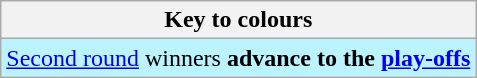<table class="wikitable">
<tr>
<th>Key to colours</th>
</tr>
<tr bgcolor=#BBF3FF>
<td><a href='#'>Second round</a> winners <strong>advance to the <a href='#'>play-offs</a></strong></td>
</tr>
</table>
